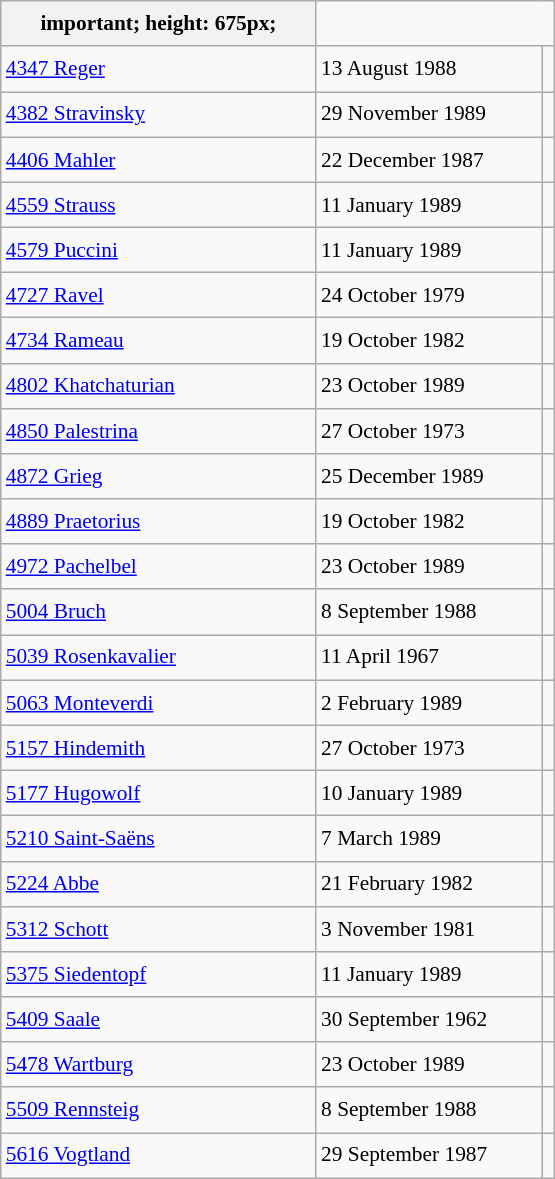<table class="wikitable" style="font-size: 89%; float: left; width: 26em; margin-right: 1em; line-height: 1.65em">
<tr>
<th>important; height: 675px;</th>
</tr>
<tr>
<td><a href='#'>4347 Reger</a></td>
<td>13 August 1988</td>
<td><small></small></td>
</tr>
<tr>
<td><a href='#'>4382 Stravinsky</a></td>
<td>29 November 1989</td>
<td><small></small></td>
</tr>
<tr>
<td><a href='#'>4406 Mahler</a></td>
<td>22 December 1987</td>
<td><small></small></td>
</tr>
<tr>
<td><a href='#'>4559 Strauss</a></td>
<td>11 January 1989</td>
<td><small></small></td>
</tr>
<tr>
<td><a href='#'>4579 Puccini</a></td>
<td>11 January 1989</td>
<td><small></small></td>
</tr>
<tr>
<td><a href='#'>4727 Ravel</a></td>
<td>24 October 1979</td>
<td><small></small></td>
</tr>
<tr>
<td><a href='#'>4734 Rameau</a></td>
<td>19 October 1982</td>
<td><small></small></td>
</tr>
<tr>
<td><a href='#'>4802 Khatchaturian</a></td>
<td>23 October 1989</td>
<td><small></small></td>
</tr>
<tr>
<td><a href='#'>4850 Palestrina</a></td>
<td>27 October 1973</td>
<td><small></small></td>
</tr>
<tr>
<td><a href='#'>4872 Grieg</a></td>
<td>25 December 1989</td>
<td><small></small></td>
</tr>
<tr>
<td><a href='#'>4889 Praetorius</a></td>
<td>19 October 1982</td>
<td><small></small></td>
</tr>
<tr>
<td><a href='#'>4972 Pachelbel</a></td>
<td>23 October 1989</td>
<td><small></small></td>
</tr>
<tr>
<td><a href='#'>5004 Bruch</a></td>
<td>8 September 1988</td>
<td><small></small></td>
</tr>
<tr>
<td><a href='#'>5039 Rosenkavalier</a></td>
<td>11 April 1967</td>
<td><small></small></td>
</tr>
<tr>
<td><a href='#'>5063 Monteverdi</a></td>
<td>2 February 1989</td>
<td><small></small></td>
</tr>
<tr>
<td><a href='#'>5157 Hindemith</a></td>
<td>27 October 1973</td>
<td><small></small></td>
</tr>
<tr>
<td><a href='#'>5177 Hugowolf</a></td>
<td>10 January 1989</td>
<td><small></small></td>
</tr>
<tr>
<td><a href='#'>5210 Saint-Saëns</a></td>
<td>7 March 1989</td>
<td><small></small></td>
</tr>
<tr>
<td><a href='#'>5224 Abbe</a></td>
<td>21 February 1982</td>
<td><small></small></td>
</tr>
<tr>
<td><a href='#'>5312 Schott</a></td>
<td>3 November 1981</td>
<td><small></small></td>
</tr>
<tr>
<td><a href='#'>5375 Siedentopf</a></td>
<td>11 January 1989</td>
<td><small></small></td>
</tr>
<tr>
<td><a href='#'>5409 Saale</a></td>
<td>30 September 1962</td>
<td><small></small></td>
</tr>
<tr>
<td><a href='#'>5478 Wartburg</a></td>
<td>23 October 1989</td>
<td><small></small></td>
</tr>
<tr>
<td><a href='#'>5509 Rennsteig</a></td>
<td>8 September 1988</td>
<td><small></small></td>
</tr>
<tr>
<td><a href='#'>5616 Vogtland</a></td>
<td>29 September 1987</td>
<td><small></small></td>
</tr>
</table>
